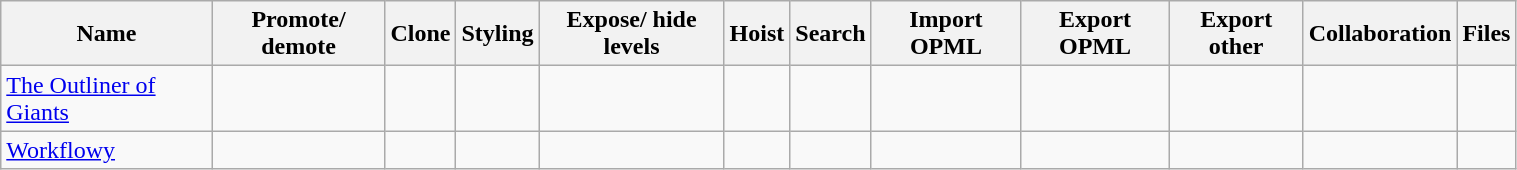<table class="wikitable sortable" width="80%" align="center">
<tr>
<th scope=col>Name</th>
<th scope=col>Promote/ demote</th>
<th scope=col>Clone</th>
<th scope=col>Styling</th>
<th scope=col>Expose/ hide levels</th>
<th scope=col>Hoist</th>
<th scope=col>Search</th>
<th scope=col>Import OPML</th>
<th scope=col>Export OPML</th>
<th scope=col>Export other</th>
<th scope=col>Collaboration</th>
<th scope=col>Files</th>
</tr>
<tr>
<td><a href='#'>The Outliner of Giants</a></td>
<td></td>
<td></td>
<td></td>
<td></td>
<td></td>
<td></td>
<td></td>
<td></td>
<td></td>
<td></td>
<td></td>
</tr>
<tr>
<td><a href='#'>Workflowy</a></td>
<td></td>
<td></td>
<td></td>
<td></td>
<td></td>
<td></td>
<td></td>
<td></td>
<td></td>
<td></td>
<td></td>
</tr>
</table>
